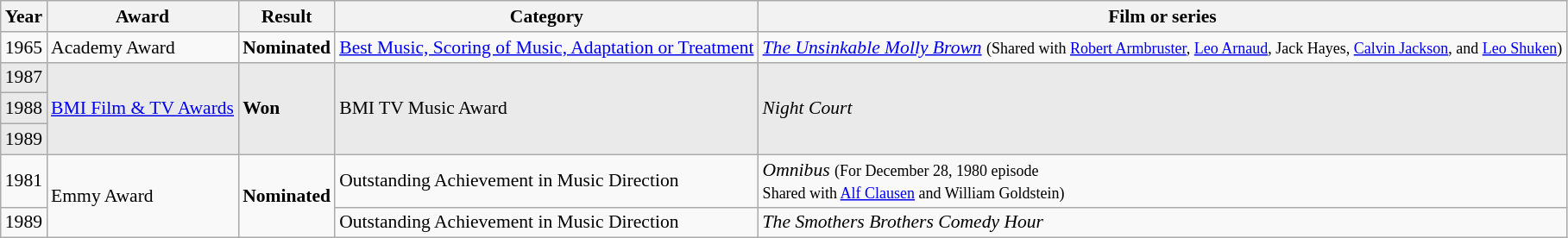<table class="wikitable" style="font-size: 90%;">
<tr>
<th>Year</th>
<th>Award</th>
<th>Result</th>
<th>Category</th>
<th>Film or series</th>
</tr>
<tr>
<td>1965</td>
<td>Academy Award</td>
<td><strong>Nominated</strong></td>
<td><a href='#'>Best Music, Scoring of Music, Adaptation or Treatment</a></td>
<td><em><a href='#'>The Unsinkable Molly Brown</a></em> <small>(Shared with <a href='#'>Robert Armbruster</a>, <a href='#'>Leo Arnaud</a>, Jack Hayes, <a href='#'>Calvin Jackson</a>, and <a href='#'>Leo Shuken</a>)</small></td>
</tr>
<tr style="background-color: #EAEAEA;">
<td>1987</td>
<td rowspan=3><a href='#'>BMI Film & TV Awards</a></td>
<td rowspan=3><strong>Won</strong></td>
<td rowspan=3>BMI TV Music Award</td>
<td rowspan=3><em>Night Court</em></td>
</tr>
<tr style="background-color: #EAEAEA;">
<td>1988</td>
</tr>
<tr style="background-color: #EAEAEA;">
<td>1989</td>
</tr>
<tr>
<td>1981</td>
<td rowspan=2>Emmy Award</td>
<td rowspan=2><strong>Nominated</strong></td>
<td>Outstanding Achievement in Music Direction</td>
<td><em>Omnibus</em> <small>(For December 28, 1980 episode<br>Shared with <a href='#'>Alf Clausen</a> and William Goldstein)</small></td>
</tr>
<tr>
<td>1989</td>
<td>Outstanding Achievement in Music Direction</td>
<td><em>The Smothers Brothers Comedy Hour</em></td>
</tr>
</table>
